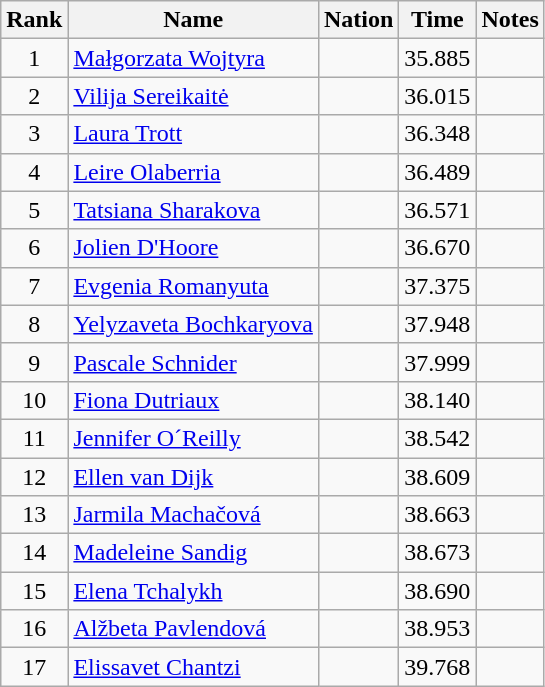<table class="wikitable sortable" style="text-align:center">
<tr>
<th>Rank</th>
<th>Name</th>
<th>Nation</th>
<th>Time</th>
<th>Notes</th>
</tr>
<tr>
<td>1</td>
<td align=left><a href='#'>Małgorzata Wojtyra</a></td>
<td align=left></td>
<td>35.885</td>
<td></td>
</tr>
<tr>
<td>2</td>
<td align=left><a href='#'>Vilija Sereikaitė</a></td>
<td align=left></td>
<td>36.015</td>
<td></td>
</tr>
<tr>
<td>3</td>
<td align=left><a href='#'>Laura Trott</a></td>
<td align=left></td>
<td>36.348</td>
<td></td>
</tr>
<tr>
<td>4</td>
<td align=left><a href='#'>Leire Olaberria</a></td>
<td align=left></td>
<td>36.489</td>
<td></td>
</tr>
<tr>
<td>5</td>
<td align=left><a href='#'>Tatsiana Sharakova</a></td>
<td align=left></td>
<td>36.571</td>
<td></td>
</tr>
<tr>
<td>6</td>
<td align=left><a href='#'>Jolien D'Hoore</a></td>
<td align=left></td>
<td>36.670</td>
<td></td>
</tr>
<tr>
<td>7</td>
<td align=left><a href='#'>Evgenia Romanyuta</a></td>
<td align=left></td>
<td>37.375</td>
<td></td>
</tr>
<tr>
<td>8</td>
<td align=left><a href='#'>Yelyzaveta Bochkaryova</a></td>
<td align=left></td>
<td>37.948</td>
<td></td>
</tr>
<tr>
<td>9</td>
<td align=left><a href='#'>Pascale Schnider</a></td>
<td align=left></td>
<td>37.999</td>
<td></td>
</tr>
<tr>
<td>10</td>
<td align=left><a href='#'>Fiona Dutriaux</a></td>
<td align=left></td>
<td>38.140</td>
<td></td>
</tr>
<tr>
<td>11</td>
<td align=left><a href='#'>Jennifer O´Reilly</a></td>
<td align=left></td>
<td>38.542</td>
<td></td>
</tr>
<tr>
<td>12</td>
<td align=left><a href='#'>Ellen van Dijk</a></td>
<td align=left></td>
<td>38.609</td>
<td></td>
</tr>
<tr>
<td>13</td>
<td align=left><a href='#'>Jarmila Machačová</a></td>
<td align=left></td>
<td>38.663</td>
<td></td>
</tr>
<tr>
<td>14</td>
<td align=left><a href='#'>Madeleine Sandig</a></td>
<td align=left></td>
<td>38.673</td>
<td></td>
</tr>
<tr>
<td>15</td>
<td align=left><a href='#'>Elena Tchalykh</a></td>
<td align=left></td>
<td>38.690</td>
<td></td>
</tr>
<tr>
<td>16</td>
<td align=left><a href='#'>Alžbeta Pavlendová</a></td>
<td align=left></td>
<td>38.953</td>
<td></td>
</tr>
<tr>
<td>17</td>
<td align=left><a href='#'>Elissavet Chantzi</a></td>
<td align=left></td>
<td>39.768</td>
<td></td>
</tr>
</table>
